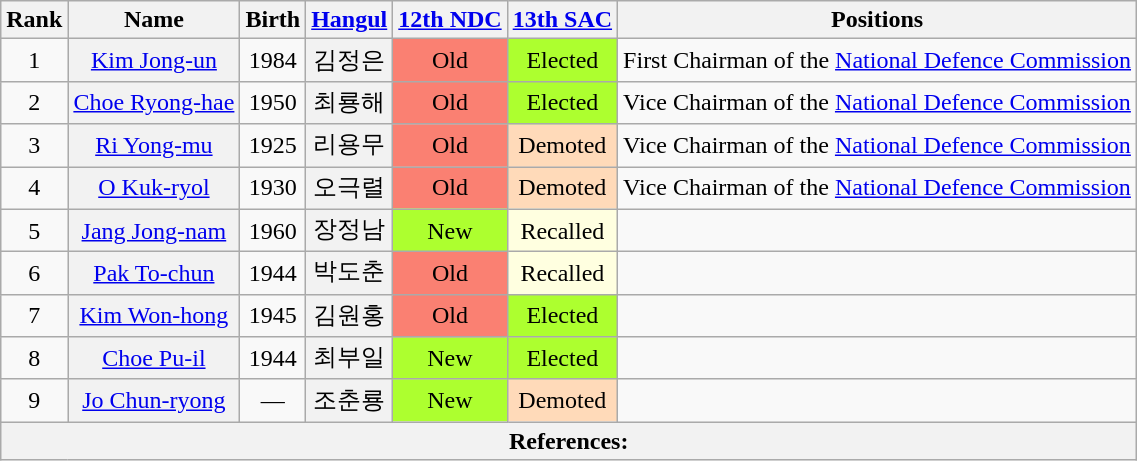<table class="wikitable sortable">
<tr>
<th>Rank</th>
<th>Name</th>
<th>Birth</th>
<th class="unsortable"><a href='#'>Hangul</a></th>
<th><a href='#'>12th NDC</a></th>
<th><a href='#'>13th SAC</a></th>
<th>Positions</th>
</tr>
<tr>
<td align="center">1</td>
<th align="center" scope="row" style="font-weight:normal;"><a href='#'>Kim Jong-un</a></th>
<td align="center">1984</td>
<th align="center" scope="row" style="font-weight:normal;">김정은</th>
<td style="background: Salmon" align="center">Old</td>
<td align="center" style="background: GreenYellow">Elected</td>
<td>First Chairman of the <a href='#'>National Defence Commission</a></td>
</tr>
<tr>
<td align="center">2</td>
<th align="center" scope="row" style="font-weight:normal;"><a href='#'>Choe Ryong-hae</a></th>
<td align="center">1950</td>
<th align="center" scope="row" style="font-weight:normal;">최룡해</th>
<td style="background: Salmon" align="center">Old</td>
<td align="center" style="background: GreenYellow">Elected</td>
<td>Vice Chairman of the <a href='#'>National Defence Commission</a></td>
</tr>
<tr>
<td align="center">3</td>
<th align="center" scope="row" style="font-weight:normal;"><a href='#'>Ri Yong-mu</a></th>
<td align="center">1925</td>
<th align="center" scope="row" style="font-weight:normal;">리용무</th>
<td style="background: Salmon" align="center">Old</td>
<td style="background: PeachPuff" align="center">Demoted</td>
<td>Vice Chairman of the <a href='#'>National Defence Commission</a></td>
</tr>
<tr>
<td align="center">4</td>
<th align="center" scope="row" style="font-weight:normal;"><a href='#'>O Kuk-ryol</a></th>
<td align="center">1930</td>
<th align="center" scope="row" style="font-weight:normal;">오극렬</th>
<td style="background: Salmon" align="center">Old</td>
<td style="background: PeachPuff" align="center">Demoted</td>
<td>Vice Chairman of the <a href='#'>National Defence Commission</a></td>
</tr>
<tr>
<td align="center">5</td>
<th align="center" scope="row" style="font-weight:normal;"><a href='#'>Jang Jong-nam</a></th>
<td align="center">1960</td>
<th align="center" scope="row" style="font-weight:normal;">장정남</th>
<td align="center" style="background: GreenYellow">New</td>
<td data-sort-value="1" align="center" style="background: LightYellow">Recalled</td>
<td></td>
</tr>
<tr>
<td align="center">6</td>
<th align="center" scope="row" style="font-weight:normal;"><a href='#'>Pak To-chun</a></th>
<td align="center">1944</td>
<th align="center" scope="row" style="font-weight:normal;">박도춘</th>
<td style="background: Salmon" align="center">Old</td>
<td data-sort-value="1" align="center" style="background: LightYellow">Recalled</td>
<td></td>
</tr>
<tr>
<td align="center">7</td>
<th align="center" scope="row" style="font-weight:normal;"><a href='#'>Kim Won-hong</a></th>
<td align="center">1945</td>
<th align="center" scope="row" style="font-weight:normal;">김원홍</th>
<td style="background: Salmon" align="center">Old</td>
<td align="center" style="background: GreenYellow">Elected</td>
<td></td>
</tr>
<tr>
<td align="center">8</td>
<th align="center" scope="row" style="font-weight:normal;"><a href='#'>Choe Pu-il</a></th>
<td align="center">1944</td>
<th align="center" scope="row" style="font-weight:normal;">최부일</th>
<td align="center" style="background: GreenYellow">New</td>
<td align="center" style="background: GreenYellow">Elected</td>
<td></td>
</tr>
<tr>
<td align="center">9</td>
<th align="center" scope="row" style="font-weight:normal;"><a href='#'>Jo Chun-ryong</a></th>
<td align="center">—</td>
<th align="center" scope="row" style="font-weight:normal;">조춘룡</th>
<td align="center" style="background: GreenYellow">New</td>
<td style="background: PeachPuff" align="center">Demoted</td>
<td></td>
</tr>
<tr>
<th colspan="7" unsortable><strong>References:</strong><br></th>
</tr>
</table>
